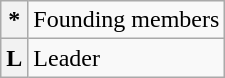<table class="wikitable">
<tr>
<th>*</th>
<td>Founding members</td>
</tr>
<tr>
<th>L</th>
<td>Leader</td>
</tr>
</table>
